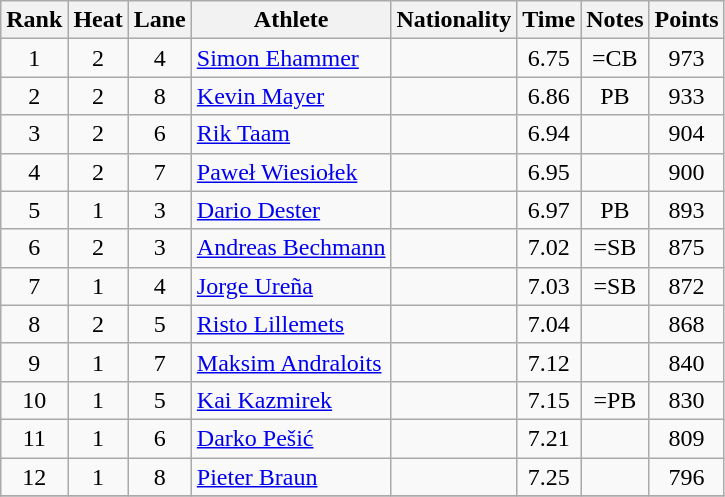<table class="wikitable sortable" style="text-align:center">
<tr>
<th>Rank</th>
<th>Heat</th>
<th>Lane</th>
<th>Athlete</th>
<th>Nationality</th>
<th>Time</th>
<th>Notes</th>
<th>Points</th>
</tr>
<tr>
<td>1</td>
<td>2</td>
<td>4</td>
<td align=left><a href='#'>Simon Ehammer</a></td>
<td align=left></td>
<td>6.75</td>
<td>=CB</td>
<td>973</td>
</tr>
<tr>
<td>2</td>
<td>2</td>
<td>8</td>
<td align=left><a href='#'>Kevin Mayer</a></td>
<td align=left></td>
<td>6.86</td>
<td>PB</td>
<td>933</td>
</tr>
<tr>
<td>3</td>
<td>2</td>
<td>6</td>
<td align=left><a href='#'>Rik Taam</a></td>
<td align=left></td>
<td>6.94</td>
<td></td>
<td>904</td>
</tr>
<tr>
<td>4</td>
<td>2</td>
<td>7</td>
<td align=left><a href='#'>Paweł Wiesiołek</a></td>
<td align=left></td>
<td>6.95</td>
<td></td>
<td>900</td>
</tr>
<tr>
<td>5</td>
<td>1</td>
<td>3</td>
<td align=left><a href='#'>Dario Dester</a></td>
<td align=left></td>
<td>6.97</td>
<td>PB</td>
<td>893</td>
</tr>
<tr>
<td>6</td>
<td>2</td>
<td>3</td>
<td align=left><a href='#'>Andreas Bechmann</a></td>
<td align=left></td>
<td>7.02</td>
<td>=SB</td>
<td>875</td>
</tr>
<tr>
<td>7</td>
<td>1</td>
<td>4</td>
<td align=left><a href='#'>Jorge Ureña</a></td>
<td align=left></td>
<td>7.03</td>
<td>=SB</td>
<td>872</td>
</tr>
<tr>
<td>8</td>
<td>2</td>
<td>5</td>
<td align=left><a href='#'>Risto Lillemets</a></td>
<td align=left></td>
<td>7.04</td>
<td></td>
<td>868</td>
</tr>
<tr>
<td>9</td>
<td>1</td>
<td>7</td>
<td align=left><a href='#'>Maksim Andraloits</a></td>
<td align=left></td>
<td>7.12</td>
<td></td>
<td>840</td>
</tr>
<tr>
<td>10</td>
<td>1</td>
<td>5</td>
<td align=left><a href='#'>Kai Kazmirek</a></td>
<td align=left></td>
<td>7.15</td>
<td>=PB</td>
<td>830</td>
</tr>
<tr>
<td>11</td>
<td>1</td>
<td>6</td>
<td align=left><a href='#'>Darko Pešić</a></td>
<td align=left></td>
<td>7.21</td>
<td></td>
<td>809</td>
</tr>
<tr>
<td>12</td>
<td>1</td>
<td>8</td>
<td align=left><a href='#'>Pieter Braun</a></td>
<td align=left></td>
<td>7.25</td>
<td></td>
<td>796</td>
</tr>
<tr>
</tr>
</table>
